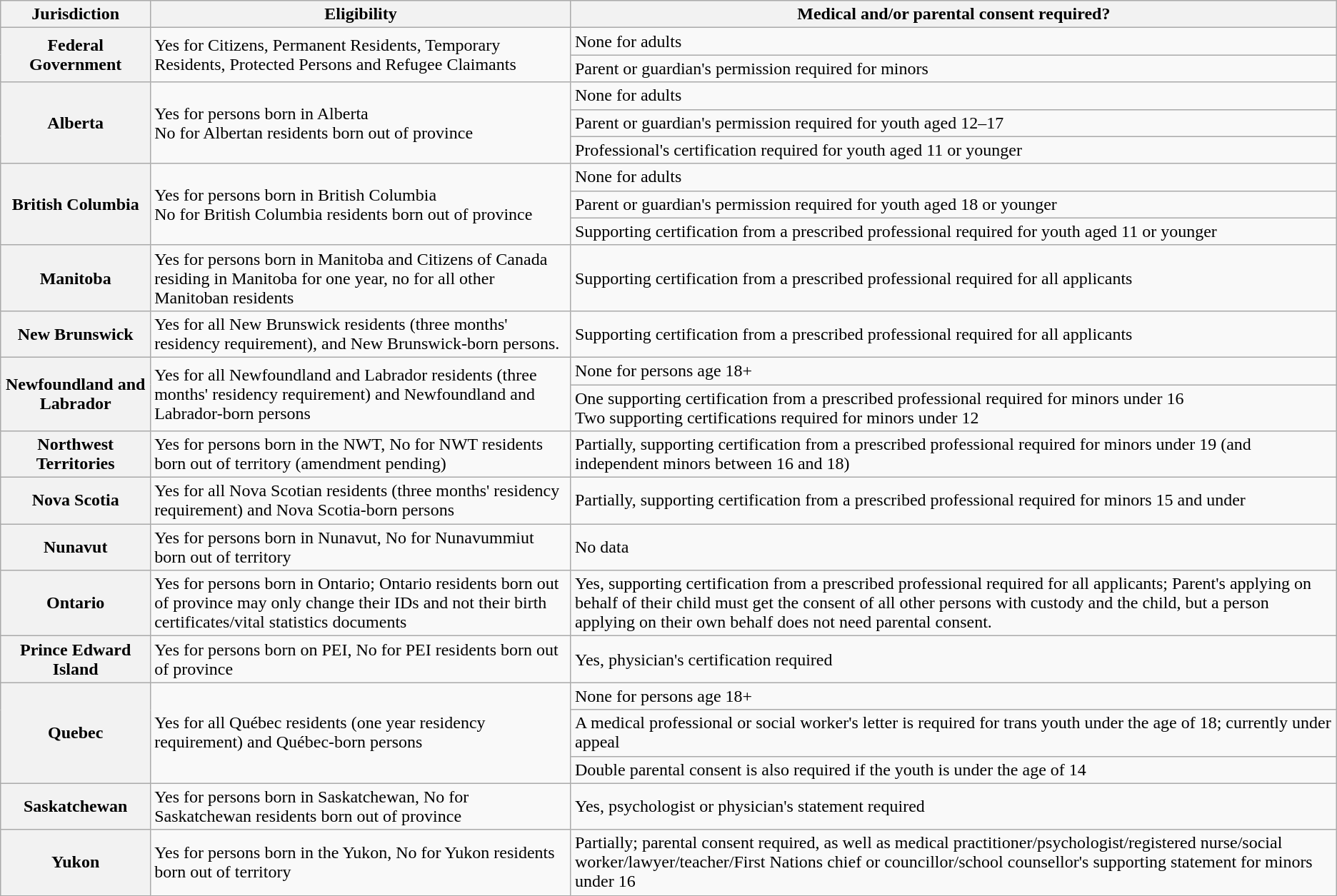<table class="wikitable sortable">
<tr>
<th scope="col">Jurisdiction</th>
<th scope="col">Eligibility</th>
<th>Medical and/or parental consent required?</th>
</tr>
<tr>
<th rowspan=2>Federal Government</th>
<td style="background: ; color: ;" rowspan=2>Yes for Citizens, Permanent Residents, Temporary Residents, Protected Persons and Refugee Claimants</td>
<td style="background: ; color: ;">None for adults</td>
</tr>
<tr>
<td style="background: ; color: ;">Parent or guardian's permission required for minors</td>
</tr>
<tr>
<th rowspan=3>Alberta</th>
<td style="background: ; color: ;" rowspan=3>Yes for persons born in Alberta<br>No for Albertan residents born out of province</td>
<td style="background: ; color: ;">None for adults</td>
</tr>
<tr>
<td style="background: ; color: ;">Parent or guardian's permission required for youth aged 12–17</td>
</tr>
<tr>
<td style="background: ; color: ;">Professional's certification required for youth aged 11 or younger</td>
</tr>
<tr>
<th rowspan=3>British Columbia</th>
<td style="background: ; color: ;" rowspan=3>Yes for persons born in British Columbia<br>No for British Columbia residents born out of province</td>
<td style="background: ; color: ;">None for adults</td>
</tr>
<tr>
<td style="background: ; color: ;">Parent or guardian's permission required for youth aged 18 or younger</td>
</tr>
<tr>
<td style="background: ; color: ;">Supporting certification from a prescribed professional required for youth aged 11 or younger</td>
</tr>
<tr>
<th>Manitoba</th>
<td style="background: ; color: ;">Yes for persons born in Manitoba and Citizens of Canada residing in Manitoba for one year, no for all other Manitoban residents</td>
<td style="background: ; color: ;">Supporting certification from a prescribed professional required for all applicants</td>
</tr>
<tr>
<th>New Brunswick</th>
<td style="background: ; color: ;">Yes for all New Brunswick residents (three months' residency requirement), and New Brunswick-born persons.</td>
<td style="background: ; color: ;">Supporting certification from a prescribed professional required for all applicants</td>
</tr>
<tr>
<th rowspan=2>Newfoundland and Labrador</th>
<td style="background: ; color: ;" rowspan=2>Yes for all Newfoundland and Labrador residents (three months' residency requirement) and Newfoundland and Labrador-born persons</td>
<td style="background: ; color: ;" rowspan=1>None for persons age 18+</td>
</tr>
<tr>
<td style="background: ; color: ;" rowspan=1>One supporting certification from a prescribed professional required for minors under 16<br>Two supporting certifications required for minors under 12</td>
</tr>
<tr>
<th>Northwest Territories</th>
<td style="background: ; color: ;">Yes for persons born in the NWT, No for NWT residents born out of territory (amendment pending)</td>
<td style="background: ; color: ;">Partially, supporting certification from a prescribed professional required for minors under 19 (and independent minors between 16 and 18)</td>
</tr>
<tr>
<th>Nova Scotia</th>
<td style="background: ; color: ;">Yes for all Nova Scotian residents (three months' residency requirement) and Nova Scotia-born persons</td>
<td style="background: ; color: ;">Partially, supporting certification from a prescribed professional required for minors 15 and under</td>
</tr>
<tr>
<th>Nunavut</th>
<td style="background: ; color: ;">Yes for persons born in Nunavut, No for Nunavummiut born out of territory</td>
<td>No data</td>
</tr>
<tr>
<th>Ontario</th>
<td style="background: ; color: ;">Yes for persons born in Ontario; Ontario residents born out of province may only change their IDs and not their birth certificates/vital statistics documents</td>
<td style="background: ; color: ;">Yes, supporting certification from a prescribed professional required for all applicants; Parent's applying on behalf of their child must get the consent of all other persons with custody and the child, but a person applying on their own behalf does not need parental consent.</td>
</tr>
<tr>
<th>Prince Edward Island</th>
<td style="background: ; color: ;">Yes for persons born on PEI, No for PEI residents born out of province</td>
<td style="background: ; color: ;">Yes, physician's certification required</td>
</tr>
<tr>
<th rowspan=3>Quebec</th>
<td style="background: ; color: ;" rowspan=3>Yes for all Québec residents (one year residency requirement) and Québec-born persons</td>
<td style="background: ; color: ;" rowspan=1>None for persons age 18+</td>
</tr>
<tr>
<td style="background: ; color: ;" rowspan=1>A medical professional or social worker's letter is required for trans youth under the age of 18; currently under appeal</td>
</tr>
<tr>
<td style="background: ; color:;" rowspan=1>Double parental consent is also required if the youth is under the age of 14</td>
</tr>
<tr>
<th>Saskatchewan</th>
<td style="background: ; color: ;">Yes for persons born in Saskatchewan, No for Saskatchewan residents born out of province</td>
<td style="background: ; color: ;">Yes, psychologist or physician's statement required</td>
</tr>
<tr>
<th>Yukon</th>
<td style="background: ; color: ;">Yes for persons born in the Yukon, No for Yukon residents born out of territory</td>
<td style="background: ; color: ;">Partially; parental consent required, as well as medical practitioner/psychologist/registered nurse/social worker/lawyer/teacher/First Nations chief or councillor/school counsellor's supporting statement for minors under 16</td>
</tr>
</table>
